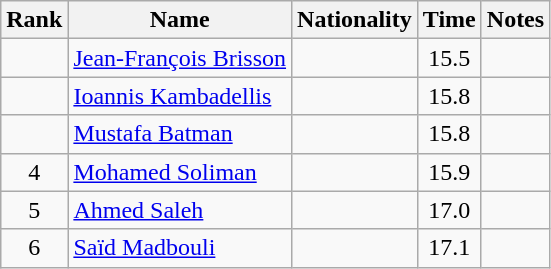<table class="wikitable sortable" style="text-align:center">
<tr>
<th>Rank</th>
<th>Name</th>
<th>Nationality</th>
<th>Time</th>
<th>Notes</th>
</tr>
<tr>
<td></td>
<td align=left><a href='#'>Jean-François Brisson</a></td>
<td align=left></td>
<td>15.5</td>
<td></td>
</tr>
<tr>
<td></td>
<td align=left><a href='#'>Ioannis Kambadellis</a></td>
<td align=left></td>
<td>15.8</td>
<td></td>
</tr>
<tr>
<td></td>
<td align=left><a href='#'>Mustafa Batman</a></td>
<td align=left></td>
<td>15.8</td>
<td></td>
</tr>
<tr>
<td>4</td>
<td align=left><a href='#'>Mohamed Soliman</a></td>
<td align=left></td>
<td>15.9</td>
<td></td>
</tr>
<tr>
<td>5</td>
<td align=left><a href='#'>Ahmed Saleh</a></td>
<td align=left></td>
<td>17.0</td>
<td></td>
</tr>
<tr>
<td>6</td>
<td align=left><a href='#'>Saïd Madbouli</a></td>
<td align=left></td>
<td>17.1</td>
<td></td>
</tr>
</table>
